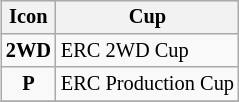<table align="right" class="wikitable" style="font-size: 85%;">
<tr>
<th>Icon</th>
<th>Cup</th>
</tr>
<tr>
<td align="center"><strong><span>2WD</span></strong></td>
<td>ERC 2WD Cup</td>
</tr>
<tr>
<td align="center"><strong><span>P</span></strong></td>
<td>ERC Production Cup</td>
</tr>
<tr>
</tr>
</table>
